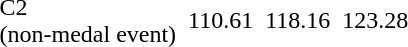<table>
<tr>
<td>C2<br>(non-medal event)</td>
<td></td>
<td>110.61</td>
<td></td>
<td>118.16</td>
<td></td>
<td>123.28</td>
</tr>
</table>
